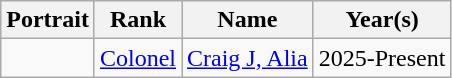<table class="wikitable" border="1">
<tr>
<th>Portrait</th>
<th>Rank</th>
<th>Name</th>
<th>Year(s)</th>
</tr>
<tr>
<td></td>
<td><a href='#'>Colonel</a></td>
<td><a href='#'>Craig J, Alia</a></td>
<td>2025-Present</td>
</tr>
</table>
